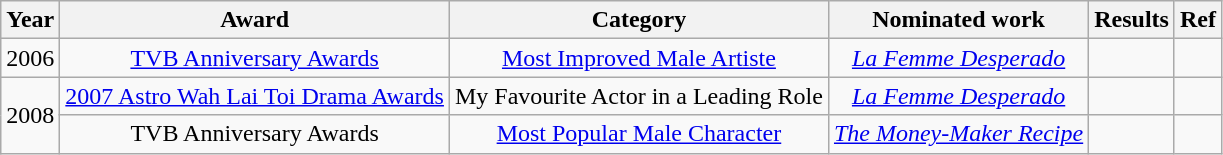<table class="wikitable sortable" style="text-align: center;">
<tr>
<th>Year</th>
<th>Award</th>
<th>Category</th>
<th>Nominated work</th>
<th>Results</th>
<th>Ref</th>
</tr>
<tr>
<td>2006</td>
<td><a href='#'>TVB Anniversary Awards</a></td>
<td><a href='#'>Most Improved Male Artiste</a></td>
<td><em><a href='#'>La Femme Desperado</a></em></td>
<td></td>
<td></td>
</tr>
<tr>
<td rowspan="2">2008</td>
<td><a href='#'>2007 Astro Wah Lai Toi Drama Awards</a></td>
<td>My Favourite Actor in a Leading Role</td>
<td><em><a href='#'>La Femme Desperado</a></em></td>
<td></td>
<td></td>
</tr>
<tr>
<td>TVB Anniversary Awards</td>
<td><a href='#'>Most Popular Male Character</a></td>
<td><em><a href='#'>The Money-Maker Recipe</a></em></td>
<td></td>
<td></td>
</tr>
</table>
